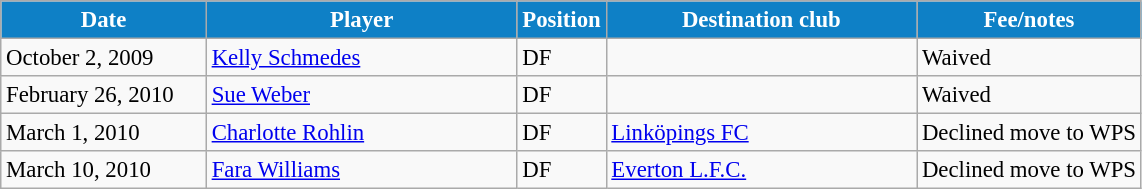<table class="wikitable" style="text-align:left; font-size:95%;">
<tr>
<th style="color:white; background:#0E80C6;width:130px;">Date</th>
<th style="color:white; background:#0E80C6;width:200px;">Player</th>
<th style="color:white; background:#0E80C6;width:50px;">Position</th>
<th style="color:white; background:#0E80C6;width:200px;">Destination club</th>
<th style="color:white; background:#0E80C6;">Fee/notes</th>
</tr>
<tr>
<td>October 2, 2009</td>
<td> <a href='#'>Kelly Schmedes</a></td>
<td>DF</td>
<td></td>
<td>Waived</td>
</tr>
<tr>
<td>February 26, 2010</td>
<td> <a href='#'>Sue Weber</a></td>
<td>DF</td>
<td></td>
<td>Waived</td>
</tr>
<tr>
<td>March 1, 2010</td>
<td> <a href='#'>Charlotte Rohlin</a></td>
<td>DF</td>
<td> <a href='#'>Linköpings FC</a></td>
<td>Declined move to WPS</td>
</tr>
<tr>
<td>March 10, 2010</td>
<td> <a href='#'>Fara Williams</a></td>
<td>DF</td>
<td> <a href='#'>Everton L.F.C.</a></td>
<td>Declined move to WPS</td>
</tr>
</table>
